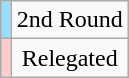<table class="wikitable" style="text-align:center;margin-left:1em;float:right">
<tr>
<td bgcolor=#97DEFF></td>
<td>2nd Round</td>
</tr>
<tr>
<td bgcolor=#FFCCCC></td>
<td>Relegated</td>
</tr>
</table>
